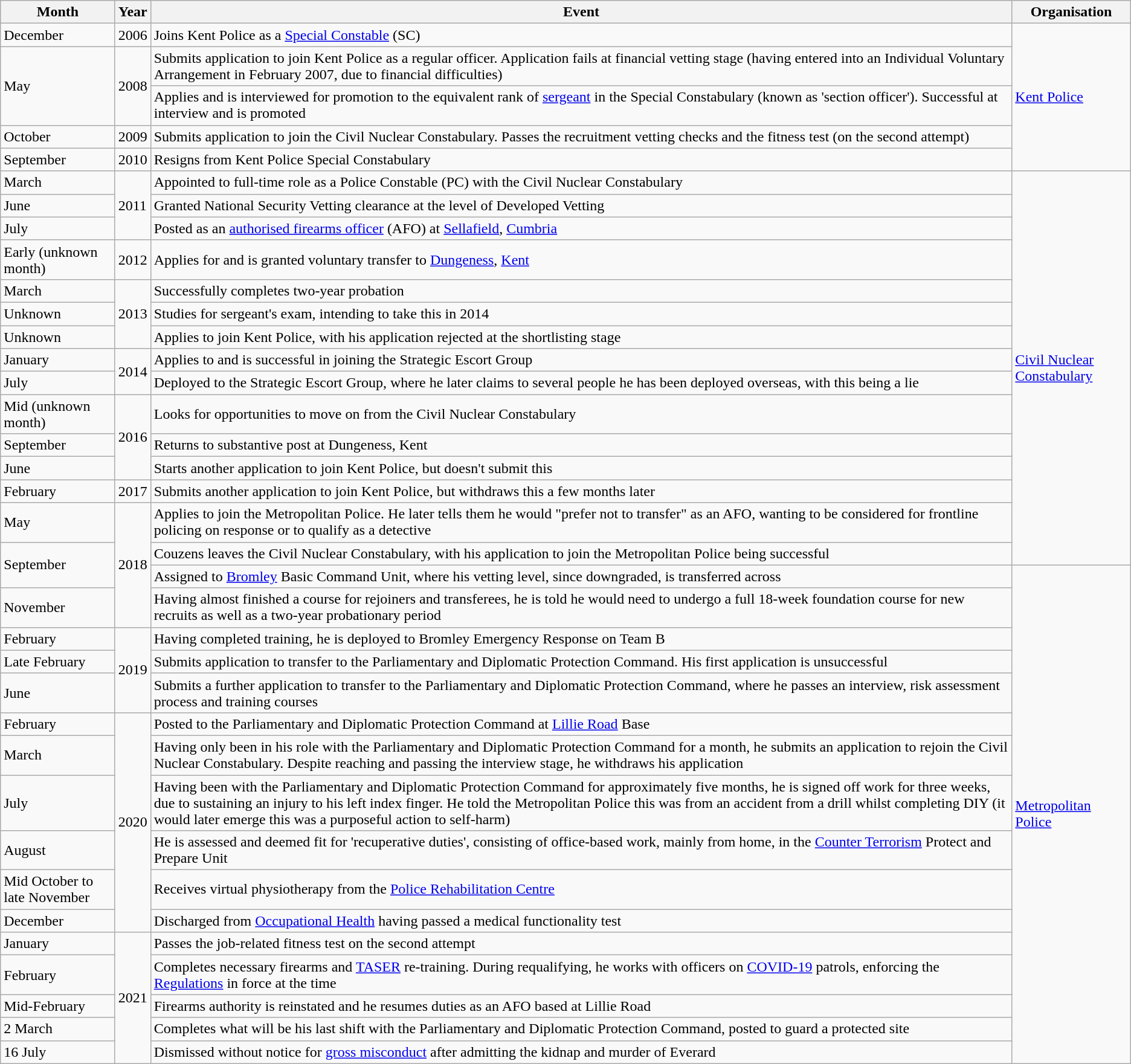<table class="wikitable mw-collapsible">
<tr>
<th>Month</th>
<th>Year</th>
<th>Event</th>
<th>Organisation</th>
</tr>
<tr>
<td>December</td>
<td>2006</td>
<td>Joins Kent Police as a <a href='#'>Special Constable</a> (SC)</td>
<td rowspan="5"><a href='#'>Kent Police</a></td>
</tr>
<tr>
<td rowspan="2">May</td>
<td rowspan="2">2008</td>
<td>Submits application to join Kent Police as a regular officer. Application fails at financial vetting stage (having entered into an Individual Voluntary Arrangement in February 2007, due to financial difficulties)</td>
</tr>
<tr>
<td>Applies and is interviewed for promotion to the equivalent rank of <a href='#'>sergeant</a> in the Special Constabulary (known as 'section officer'). Successful at interview and is promoted</td>
</tr>
<tr>
<td>October</td>
<td>2009</td>
<td>Submits application to join the Civil Nuclear Constabulary. Passes the recruitment vetting checks and the fitness test (on the second attempt)</td>
</tr>
<tr>
<td>September</td>
<td>2010</td>
<td>Resigns from Kent Police Special Constabulary</td>
</tr>
<tr>
<td>March</td>
<td rowspan="3">2011</td>
<td>Appointed to full-time role as a Police Constable (PC) with the Civil Nuclear Constabulary</td>
<td rowspan="15"><a href='#'>Civil Nuclear Constabulary</a></td>
</tr>
<tr>
<td>June</td>
<td>Granted National Security Vetting clearance at the level of Developed Vetting</td>
</tr>
<tr>
<td>July</td>
<td>Posted as an <a href='#'>authorised firearms officer</a> (AFO) at <a href='#'>Sellafield</a>, <a href='#'>Cumbria</a></td>
</tr>
<tr>
<td>Early (unknown month)</td>
<td>2012</td>
<td>Applies for and is granted voluntary transfer to <a href='#'>Dungeness</a>, <a href='#'>Kent</a></td>
</tr>
<tr>
<td>March</td>
<td rowspan="3">2013</td>
<td>Successfully completes two-year probation</td>
</tr>
<tr>
<td>Unknown</td>
<td>Studies for sergeant's exam, intending to take this in 2014</td>
</tr>
<tr>
<td>Unknown</td>
<td>Applies to join Kent Police, with his application rejected at the shortlisting stage</td>
</tr>
<tr>
<td>January</td>
<td rowspan="2">2014</td>
<td>Applies to and is successful in joining the Strategic Escort Group</td>
</tr>
<tr>
<td>July</td>
<td>Deployed to the Strategic Escort Group, where he later claims to several people he has been deployed overseas, with this being a lie</td>
</tr>
<tr>
<td>Mid (unknown month)</td>
<td rowspan="3">2016</td>
<td>Looks for opportunities to move on from the Civil Nuclear Constabulary</td>
</tr>
<tr>
<td>September</td>
<td>Returns to substantive post at Dungeness, Kent</td>
</tr>
<tr>
<td>June</td>
<td>Starts another application to join Kent Police, but doesn't submit this</td>
</tr>
<tr>
<td>February</td>
<td>2017</td>
<td>Submits another application to join Kent Police, but withdraws this a few months later</td>
</tr>
<tr>
<td>May</td>
<td rowspan="4">2018</td>
<td>Applies to join the Metropolitan Police. He later tells them he would "prefer not to transfer" as an AFO, wanting to be considered for frontline policing on response or to qualify as a detective</td>
</tr>
<tr>
<td rowspan="2">September</td>
<td>Couzens leaves the Civil Nuclear Constabulary, with his application to join the Metropolitan Police being successful</td>
</tr>
<tr>
<td>Assigned to <a href='#'>Bromley</a> Basic Command Unit, where his vetting level, since downgraded, is transferred across</td>
<td rowspan="16"><a href='#'>Metropolitan Police</a></td>
</tr>
<tr>
<td>November</td>
<td>Having almost finished a course for rejoiners and transferees, he is told he would need to undergo a full 18-week foundation course for new recruits as well as a two-year probationary period</td>
</tr>
<tr>
<td>February</td>
<td rowspan="3">2019</td>
<td>Having completed training, he is deployed to Bromley Emergency Response on Team B</td>
</tr>
<tr>
<td>Late February</td>
<td>Submits application to transfer to the Parliamentary and Diplomatic Protection Command. His first application is unsuccessful</td>
</tr>
<tr>
<td>June</td>
<td>Submits a further application to transfer to the Parliamentary and Diplomatic Protection Command, where he passes an interview, risk assessment process and training courses</td>
</tr>
<tr>
<td>February</td>
<td rowspan="6">2020</td>
<td>Posted to the Parliamentary and Diplomatic Protection Command at <a href='#'>Lillie Road</a> Base</td>
</tr>
<tr>
<td>March</td>
<td>Having only been in his role with the Parliamentary and Diplomatic Protection Command for a month, he submits an application to rejoin the Civil Nuclear Constabulary. Despite reaching and passing the interview stage, he withdraws his application</td>
</tr>
<tr>
<td>July</td>
<td>Having been with the Parliamentary and Diplomatic Protection Command for approximately five months, he is signed off work for three weeks, due to sustaining an injury to his left index finger. He told the Metropolitan Police this was from an accident from a drill whilst completing DIY (it would later emerge this was a purposeful action to self-harm)</td>
</tr>
<tr>
<td>August</td>
<td>He is assessed and deemed fit for 'recuperative duties', consisting of office-based work, mainly from home, in the <a href='#'>Counter Terrorism</a> Protect and Prepare Unit</td>
</tr>
<tr>
<td>Mid October to late November</td>
<td>Receives virtual physiotherapy from the <a href='#'>Police Rehabilitation Centre</a></td>
</tr>
<tr>
<td>December</td>
<td>Discharged from <a href='#'>Occupational Health</a> having passed a medical functionality test</td>
</tr>
<tr>
<td>January</td>
<td rowspan="5">2021</td>
<td>Passes the job-related fitness test on the second attempt</td>
</tr>
<tr>
<td>February</td>
<td>Completes necessary firearms and <a href='#'>TASER</a> re-training. During requalifying, he works with officers on <a href='#'>COVID-19</a> patrols, enforcing the <a href='#'>Regulations</a> in force at the time</td>
</tr>
<tr>
<td>Mid-February</td>
<td>Firearms authority is reinstated and he resumes duties as an AFO based at Lillie Road</td>
</tr>
<tr>
<td>2 March</td>
<td>Completes what will be his last shift with the Parliamentary and Diplomatic Protection Command, posted to guard a protected site</td>
</tr>
<tr>
<td>16 July</td>
<td>Dismissed without notice for <a href='#'>gross misconduct</a> after admitting the kidnap and murder of Everard</td>
</tr>
</table>
